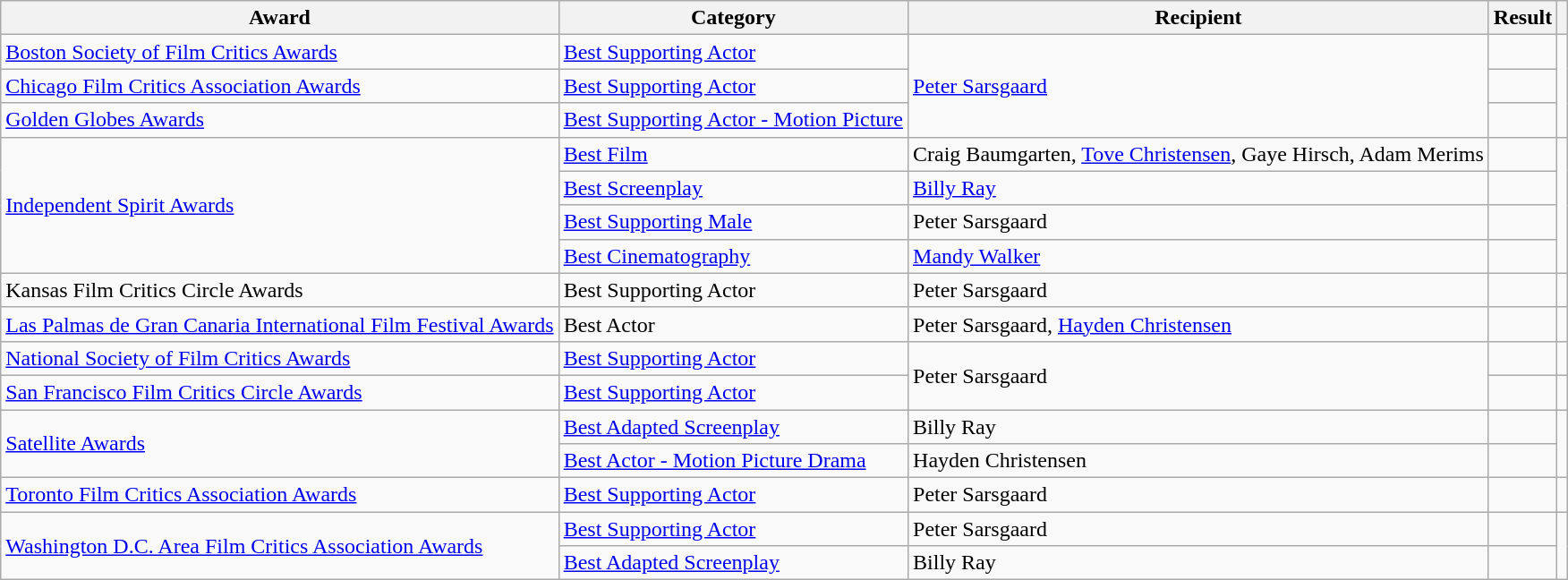<table class="wikitable">
<tr>
<th>Award</th>
<th>Category</th>
<th>Recipient</th>
<th>Result</th>
<th></th>
</tr>
<tr>
<td><a href='#'>Boston Society of Film Critics Awards</a></td>
<td><a href='#'>Best Supporting Actor</a></td>
<td rowspan="3"><a href='#'>Peter Sarsgaard</a></td>
<td></td>
<td rowspan="3"></td>
</tr>
<tr>
<td><a href='#'>Chicago Film Critics Association Awards</a></td>
<td><a href='#'>Best Supporting Actor</a></td>
<td></td>
</tr>
<tr>
<td><a href='#'>Golden Globes Awards</a></td>
<td><a href='#'>Best Supporting Actor - Motion Picture</a></td>
<td></td>
</tr>
<tr>
<td rowspan="4"><a href='#'>Independent Spirit Awards</a></td>
<td><a href='#'>Best Film</a></td>
<td>Craig Baumgarten, <a href='#'>Tove Christensen</a>, Gaye Hirsch, Adam Merims</td>
<td></td>
<td rowspan="4"></td>
</tr>
<tr>
<td><a href='#'>Best Screenplay</a></td>
<td><a href='#'>Billy Ray</a></td>
<td></td>
</tr>
<tr>
<td><a href='#'>Best Supporting Male</a></td>
<td>Peter Sarsgaard</td>
<td></td>
</tr>
<tr>
<td><a href='#'>Best Cinematography</a></td>
<td><a href='#'>Mandy Walker</a></td>
<td></td>
</tr>
<tr>
<td>Kansas Film Critics Circle Awards</td>
<td>Best Supporting Actor</td>
<td>Peter Sarsgaard</td>
<td></td>
<td></td>
</tr>
<tr>
<td><a href='#'>Las Palmas de Gran Canaria International Film Festival Awards</a></td>
<td>Best Actor</td>
<td>Peter Sarsgaard, <a href='#'>Hayden Christensen</a></td>
<td></td>
<td></td>
</tr>
<tr>
<td><a href='#'>National Society of Film Critics Awards</a></td>
<td><a href='#'>Best Supporting Actor</a></td>
<td rowspan="2">Peter Sarsgaard</td>
<td></td>
<td></td>
</tr>
<tr>
<td><a href='#'>San Francisco Film Critics Circle Awards</a></td>
<td><a href='#'>Best Supporting Actor</a></td>
<td></td>
<td></td>
</tr>
<tr>
<td rowspan="2"><a href='#'>Satellite Awards</a></td>
<td><a href='#'>Best Adapted Screenplay</a></td>
<td>Billy Ray</td>
<td></td>
<td rowspan="2"></td>
</tr>
<tr>
<td><a href='#'>Best Actor - Motion Picture Drama</a></td>
<td>Hayden Christensen</td>
<td></td>
</tr>
<tr>
<td><a href='#'>Toronto Film Critics Association Awards</a></td>
<td><a href='#'>Best Supporting Actor</a></td>
<td>Peter Sarsgaard</td>
<td></td>
<td></td>
</tr>
<tr>
<td rowspan="2"><a href='#'>Washington D.C. Area Film Critics Association Awards</a></td>
<td><a href='#'>Best Supporting Actor</a></td>
<td>Peter Sarsgaard</td>
<td></td>
<td rowspan="2"></td>
</tr>
<tr>
<td><a href='#'>Best Adapted Screenplay</a></td>
<td>Billy Ray</td>
<td></td>
</tr>
</table>
